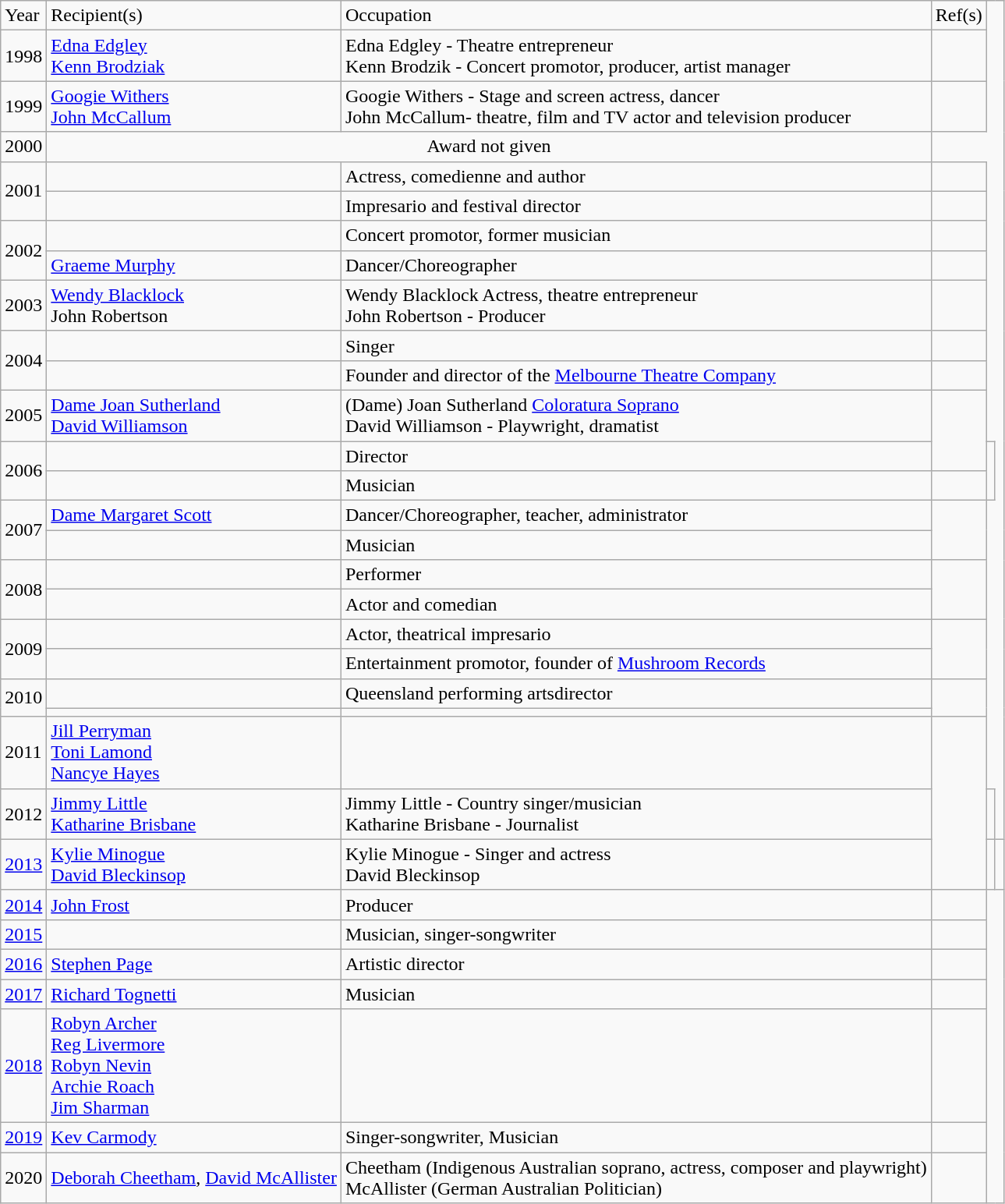<table class="wikitable">
<tr>
<td>Year</td>
<td>Recipient(s)</td>
<td>Occupation</td>
<td class=unsortable>Ref(s)</td>
</tr>
<tr>
<td>1998</td>
<td><a href='#'>Edna Edgley</a><br><a href='#'>Kenn Brodziak</a></td>
<td>Edna Edgley - Theatre entrepreneur<br>Kenn Brodzik - Concert promotor, producer, artist manager</td>
<td></td>
</tr>
<tr>
<td>1999</td>
<td><a href='#'>Googie Withers</a><br><a href='#'>John McCallum</a></td>
<td>Googie Withers - Stage and screen actress, dancer<br>John McCallum- theatre, film and TV actor and television producer</td>
<td></td>
</tr>
<tr>
<td>2000</td>
<td colspan="2" style="text-align:center;">Award not given</td>
</tr>
<tr>
<td rowspan="2">2001</td>
<td></td>
<td>Actress, comedienne and author</td>
<td></td>
</tr>
<tr>
<td></td>
<td>Impresario and festival director</td>
<td></td>
</tr>
<tr>
<td rowspan="2">2002</td>
<td></td>
<td>Concert promotor, former musician</td>
<td></td>
</tr>
<tr>
<td><a href='#'>Graeme Murphy</a></td>
<td>Dancer/Choreographer</td>
<td></td>
</tr>
<tr>
<td>2003</td>
<td><a href='#'>Wendy Blacklock</a><br>John Robertson</td>
<td>Wendy Blacklock Actress, theatre entrepreneur<br>John Robertson - Producer</td>
<td></td>
</tr>
<tr>
<td rowspan="2">2004</td>
<td></td>
<td>Singer</td>
<td></td>
</tr>
<tr>
<td></td>
<td>Founder and  director of the <a href='#'>Melbourne Theatre Company</a></td>
<td></td>
</tr>
<tr>
<td>2005</td>
<td><a href='#'>Dame Joan Sutherland</a><br><a href='#'>David Williamson</a></td>
<td>(Dame) Joan Sutherland <a href='#'>Coloratura Soprano</a><br>David Williamson - Playwright, dramatist</td>
<td rowspan="2"></td>
</tr>
<tr>
<td rowspan="2">2006</td>
<td></td>
<td>Director</td>
<td rowspan="2"></td>
</tr>
<tr>
<td></td>
<td>Musician</td>
</tr>
<tr>
<td rowspan="2">2007</td>
<td><a href='#'>Dame Margaret Scott</a></td>
<td>Dancer/Choreographer, teacher, administrator</td>
<td rowspan="2"></td>
</tr>
<tr>
<td></td>
<td>Musician</td>
</tr>
<tr>
<td rowspan="2">2008</td>
<td></td>
<td>Performer</td>
<td rowspan="2"></td>
</tr>
<tr>
<td></td>
<td>Actor and comedian</td>
</tr>
<tr>
<td rowspan="2">2009</td>
<td></td>
<td>Actor, theatrical impresario</td>
<td rowspan="2"></td>
</tr>
<tr>
<td></td>
<td>Entertainment promotor, founder of <a href='#'>Mushroom Records</a></td>
</tr>
<tr>
<td rowspan="2">2010</td>
<td></td>
<td>Queensland performing artsdirector</td>
<td rowspan="2"></td>
</tr>
<tr>
<td></td>
</tr>
<tr>
<td>2011</td>
<td><a href='#'>Jill Perryman</a><br><a href='#'>Toni Lamond</a><br><a href='#'>Nancye Hayes</a></td>
<td></td>
<td rowspan="3"></td>
</tr>
<tr>
<td>2012</td>
<td><a href='#'>Jimmy Little</a><br><a href='#'>Katharine Brisbane</a></td>
<td>Jimmy Little - Country singer/musician<br>Katharine Brisbane - Journalist</td>
<td><br></td>
</tr>
<tr>
<td><a href='#'>2013</a></td>
<td><a href='#'>Kylie Minogue</a><br><a href='#'>David Bleckinsop</a></td>
<td>Kylie Minogue - Singer and actress<br>David Bleckinsop</td>
<td></td>
<td></td>
</tr>
<tr>
<td><a href='#'>2014</a></td>
<td><a href='#'>John Frost</a></td>
<td>Producer</td>
<td></td>
</tr>
<tr>
<td><a href='#'>2015</a></td>
<td></td>
<td>Musician, singer-songwriter</td>
<td></td>
</tr>
<tr>
<td><a href='#'>2016</a></td>
<td><a href='#'>Stephen Page</a></td>
<td>Artistic director</td>
<td></td>
</tr>
<tr>
<td><a href='#'>2017</a></td>
<td><a href='#'>Richard Tognetti</a></td>
<td>Musician</td>
<td></td>
</tr>
<tr>
<td><a href='#'>2018</a></td>
<td><a href='#'>Robyn Archer</a><br><a href='#'>Reg Livermore</a><br><a href='#'>Robyn Nevin</a><br><a href='#'>Archie Roach</a><br><a href='#'>Jim Sharman</a></td>
<td></td>
<td></td>
</tr>
<tr>
<td><a href='#'>2019</a></td>
<td><a href='#'>Kev Carmody</a></td>
<td>Singer-songwriter, Musician</td>
<td></td>
</tr>
<tr>
<td>2020</td>
<td><a href='#'>Deborah Cheetham</a>, <a href='#'>David McAllister</a></td>
<td>Cheetham (Indigenous Australian soprano, actress, composer and playwright)<br>McAllister (German Australian Politician)</td>
<td></td>
</tr>
</table>
